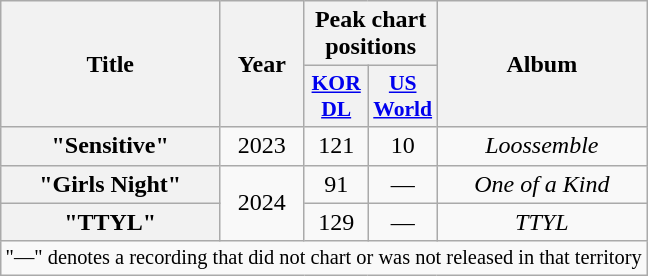<table class="wikitable plainrowheaders" style="text-align:center">
<tr>
<th scope="col" rowspan="2">Title</th>
<th scope="col" rowspan="2">Year</th>
<th scope="col" colspan="2">Peak chart positions</th>
<th scope="col" rowspan="2">Album</th>
</tr>
<tr>
<th scope="col" style="font-size:90%; width:2.5em"><a href='#'>KOR<br>DL</a><br></th>
<th scope="col" style="font-size:90%; width:2.5em"><a href='#'>US<br>World</a><br></th>
</tr>
<tr>
<th scope="row">"Sensitive"</th>
<td>2023</td>
<td>121</td>
<td>10</td>
<td><em>Loossemble</em></td>
</tr>
<tr>
<th scope="row">"Girls Night"</th>
<td rowspan="2">2024</td>
<td>91</td>
<td>—</td>
<td><em>One of a Kind</em></td>
</tr>
<tr>
<th scope="row">"TTYL"</th>
<td>129</td>
<td>—</td>
<td><em>TTYL</em></td>
</tr>
<tr>
<td colspan="5" style="font-size:85%">"—" denotes a recording that did not chart or was not released in that territory</td>
</tr>
</table>
